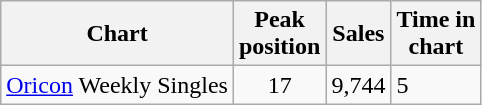<table class="wikitable">
<tr>
<th align="left">Chart</th>
<th align="center">Peak<br>position</th>
<th align="center">Sales</th>
<th align="center">Time in<br>chart</th>
</tr>
<tr>
<td align="left"><a href='#'>Oricon</a> Weekly Singles</td>
<td align="center">17</td>
<td align="">9,744</td>
<td align="">5</td>
</tr>
</table>
